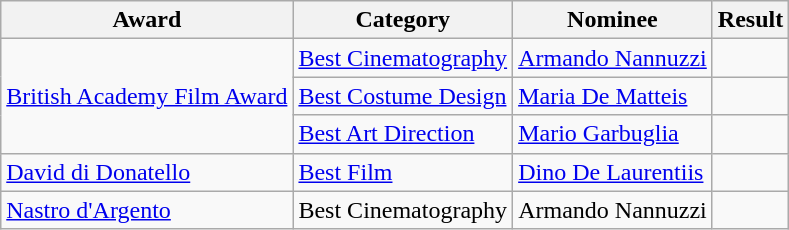<table class="wikitable plainrowheaders sortable">
<tr>
<th scope="col">Award</th>
<th scope="col">Category</th>
<th scope="col">Nominee</th>
<th scope="col">Result</th>
</tr>
<tr>
<td rowspan="3"><a href='#'>British Academy Film Award</a></td>
<td><a href='#'>Best Cinematography</a></td>
<td><a href='#'>Armando Nannuzzi</a></td>
<td></td>
</tr>
<tr>
<td><a href='#'>Best Costume Design</a></td>
<td><a href='#'>Maria De Matteis</a></td>
<td></td>
</tr>
<tr>
<td><a href='#'>Best Art Direction</a></td>
<td><a href='#'>Mario Garbuglia</a></td>
<td></td>
</tr>
<tr>
<td><a href='#'>David di Donatello</a></td>
<td><a href='#'>Best Film</a></td>
<td><a href='#'>Dino De Laurentiis</a></td>
<td></td>
</tr>
<tr>
<td><a href='#'>Nastro d'Argento</a></td>
<td>Best Cinematography</td>
<td>Armando Nannuzzi</td>
<td></td>
</tr>
</table>
